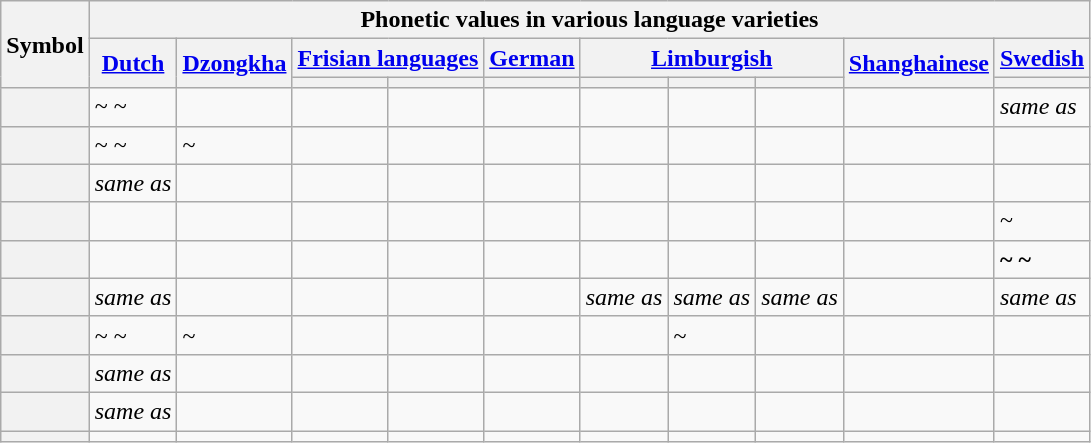<table class="wikitable" style="clear: both;">
<tr>
<th rowspan="3">Symbol</th>
<th colspan="12">Phonetic values in various language varieties</th>
</tr>
<tr>
<th rowspan="2"><a href='#'>Dutch</a></th>
<th rowspan="2"><a href='#'>Dzongkha</a></th>
<th colspan="2"><a href='#'>Frisian languages</a></th>
<th><a href='#'>German</a></th>
<th colspan="3"><a href='#'>Limburgish</a></th>
<th rowspan="2"><a href='#'>Shanghainese</a></th>
<th><a href='#'>Swedish</a></th>
</tr>
<tr>
<th></th>
<th></th>
<th></th>
<th></th>
<th></th>
<th></th>
<th></th>
</tr>
<tr>
<th></th>
<td> ~  ~ </td>
<td></td>
<td></td>
<td></td>
<td></td>
<td></td>
<td></td>
<td></td>
<td></td>
<td><em>same as</em> </td>
</tr>
<tr>
<th></th>
<td> ~  ~ </td>
<td> ~ </td>
<td></td>
<td></td>
<td></td>
<td></td>
<td></td>
<td></td>
<td></td>
<td></td>
</tr>
<tr>
<th></th>
<td><em>same as</em> </td>
<td></td>
<td></td>
<td></td>
<td></td>
<td></td>
<td></td>
<td></td>
<td></td>
<td></td>
</tr>
<tr>
<th></th>
<td></td>
<td></td>
<td></td>
<td></td>
<td></td>
<td></td>
<td></td>
<td></td>
<td></td>
<td> ~ </td>
</tr>
<tr>
<th></th>
<td><strong></strong></td>
<td></td>
<td><strong></strong></td>
<td><strong></strong></td>
<td><strong></strong></td>
<td><strong></strong></td>
<td><strong></strong></td>
<td><strong></strong></td>
<td><strong></strong></td>
<td><strong> ~  ~ </strong></td>
</tr>
<tr>
<th></th>
<td><em>same as</em> </td>
<td></td>
<td></td>
<td></td>
<td></td>
<td><em>same as</em> </td>
<td><em>same as</em> </td>
<td><em>same as</em> </td>
<td></td>
<td><em>same as</em> </td>
</tr>
<tr>
<th></th>
<td> ~  ~ </td>
<td> ~ </td>
<td></td>
<td></td>
<td></td>
<td></td>
<td> ~ </td>
<td></td>
<td></td>
<td></td>
</tr>
<tr>
<th></th>
<td><em>same as</em> </td>
<td></td>
<td></td>
<td></td>
<td></td>
<td></td>
<td></td>
<td></td>
<td></td>
<td></td>
</tr>
<tr>
<th></th>
<td><em>same as</em> </td>
<td></td>
<td></td>
<td></td>
<td></td>
<td></td>
<td></td>
<td></td>
<td></td>
<td></td>
</tr>
<tr>
<th></th>
<td></td>
<td></td>
<td></td>
<td></td>
<td></td>
<td></td>
<td></td>
<td></td>
<td></td>
<td></td>
</tr>
</table>
